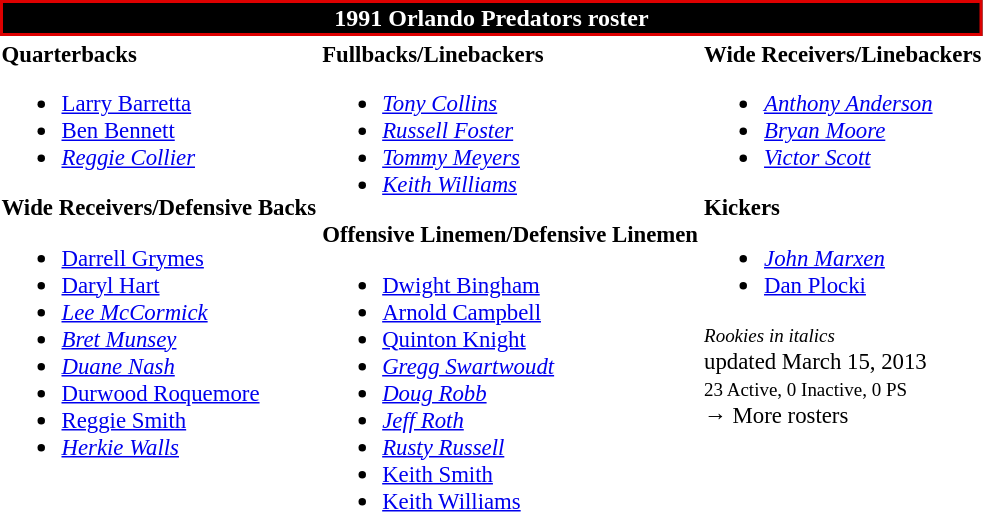<table class="toccolours" style="text-align: left;">
<tr>
<th colspan="7" style="background:black; border:2px solid #D00; color:white; text-align:center;">1991 Orlando Predators roster</th>
</tr>
<tr>
<td style="font-size: 95%;" valign="top"><strong>Quarterbacks</strong><br><ul><li> <a href='#'>Larry Barretta</a></li><li> <a href='#'>Ben Bennett</a></li><li> <em><a href='#'>Reggie Collier</a></em></li></ul><strong>Wide Receivers/Defensive Backs</strong><ul><li> <a href='#'>Darrell Grymes</a></li><li> <a href='#'>Daryl Hart</a></li><li> <em><a href='#'>Lee McCormick</a></em></li><li> <em><a href='#'>Bret Munsey</a></em></li><li> <em><a href='#'>Duane Nash</a></em></li><li> <a href='#'>Durwood Roquemore</a></li><li> <a href='#'>Reggie Smith</a></li><li> <em><a href='#'>Herkie Walls</a></em></li></ul></td>
<td style="font-size: 95%;" valign="top"><strong>Fullbacks/Linebackers</strong><br><ul><li> <em><a href='#'>Tony Collins</a></em></li><li> <em><a href='#'>Russell Foster</a></em></li><li> <em><a href='#'>Tommy Meyers</a></em></li><li> <em><a href='#'>Keith Williams</a></em></li></ul><strong>Offensive Linemen/Defensive Linemen</strong><ul><li> <a href='#'>Dwight Bingham</a></li><li> <a href='#'>Arnold Campbell</a></li><li> <a href='#'>Quinton Knight</a></li><li> <em><a href='#'>Gregg Swartwoudt</a></em></li><li> <em><a href='#'>Doug Robb</a></em></li><li> <em><a href='#'>Jeff Roth</a></em></li><li> <em><a href='#'>Rusty Russell</a></em></li><li> <a href='#'>Keith Smith</a></li><li> <a href='#'>Keith Williams</a></li></ul></td>
<td style="font-size: 95%;" valign="top"><strong>Wide Receivers/Linebackers</strong><br><ul><li> <em><a href='#'>Anthony Anderson</a></em></li><li> <em><a href='#'>Bryan Moore</a></em></li><li> <em><a href='#'>Victor Scott</a></em></li></ul><strong>Kickers</strong><ul><li> <em><a href='#'>John Marxen</a></em></li><li> <a href='#'>Dan Plocki</a></li></ul><small><em>Rookies in italics</em></small><br>
 updated March 15, 2013<br>
<small>23 Active, 0 Inactive, 0 PS</small><br>→ More rosters</td>
</tr>
<tr>
</tr>
</table>
